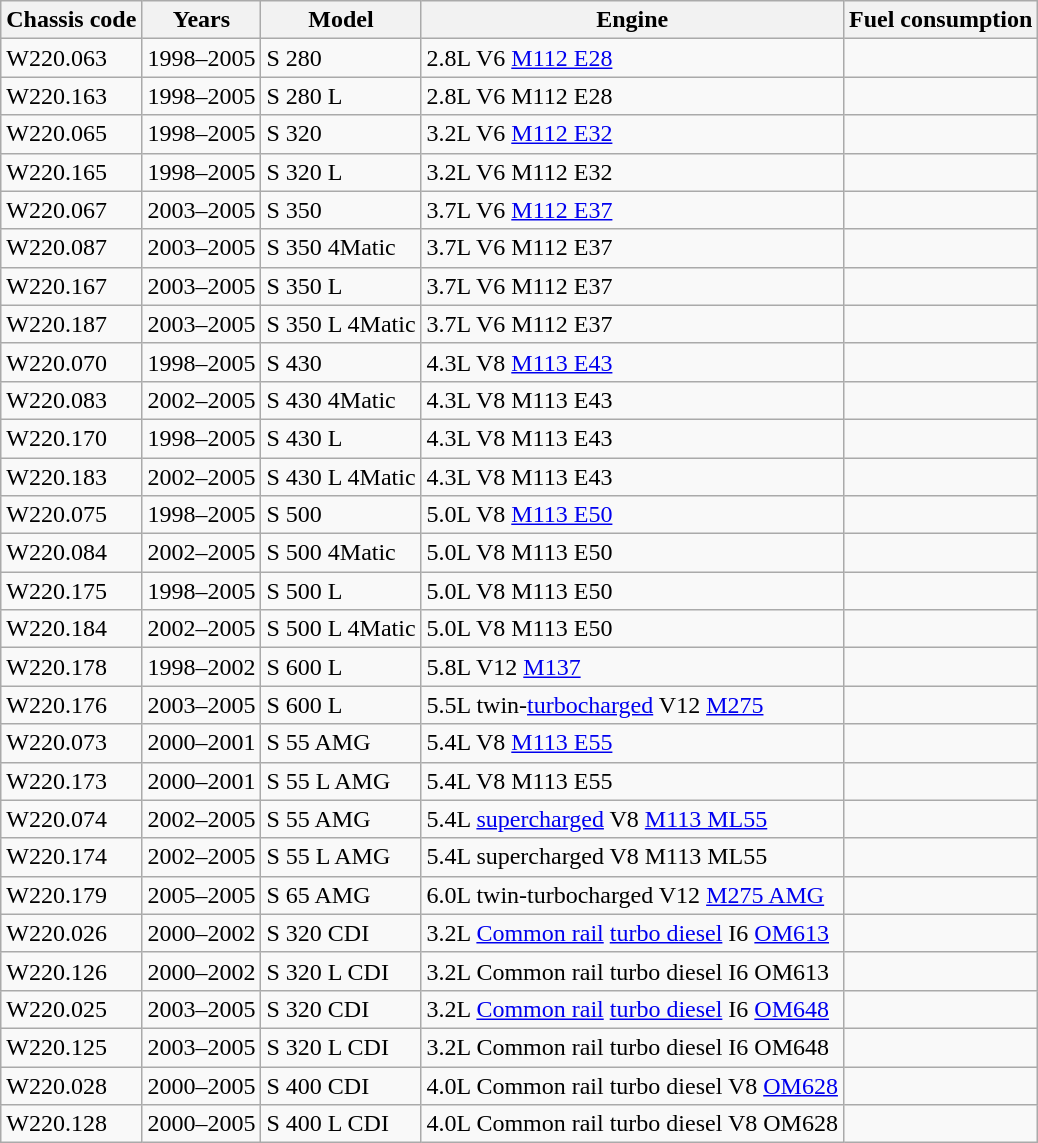<table class=wikitable>
<tr>
<th>Chassis code</th>
<th>Years</th>
<th>Model</th>
<th>Engine</th>
<th>Fuel consumption</th>
</tr>
<tr>
<td>W220.063</td>
<td>1998–2005</td>
<td>S 280</td>
<td>2.8L V6 <a href='#'>M112 E28</a></td>
<td></td>
</tr>
<tr>
<td>W220.163</td>
<td>1998–2005</td>
<td>S 280 L</td>
<td>2.8L V6 M112 E28</td>
<td></td>
</tr>
<tr>
<td>W220.065</td>
<td>1998–2005</td>
<td>S 320</td>
<td>3.2L V6 <a href='#'>M112 E32</a></td>
<td></td>
</tr>
<tr>
<td>W220.165</td>
<td>1998–2005</td>
<td>S 320 L</td>
<td>3.2L V6 M112 E32</td>
<td></td>
</tr>
<tr>
<td>W220.067</td>
<td>2003–2005</td>
<td>S 350</td>
<td>3.7L V6 <a href='#'>M112 E37</a></td>
<td></td>
</tr>
<tr>
<td>W220.087</td>
<td>2003–2005</td>
<td>S 350 4Matic</td>
<td>3.7L V6 M112 E37</td>
<td></td>
</tr>
<tr>
<td>W220.167</td>
<td>2003–2005</td>
<td>S 350 L</td>
<td>3.7L V6 M112 E37</td>
<td></td>
</tr>
<tr>
<td>W220.187</td>
<td>2003–2005</td>
<td>S 350 L 4Matic</td>
<td>3.7L V6 M112 E37</td>
<td></td>
</tr>
<tr>
<td>W220.070</td>
<td>1998–2005</td>
<td>S 430</td>
<td>4.3L V8 <a href='#'>M113 E43</a></td>
<td></td>
</tr>
<tr>
<td>W220.083</td>
<td>2002–2005</td>
<td>S 430 4Matic</td>
<td>4.3L V8 M113 E43</td>
<td></td>
</tr>
<tr>
<td>W220.170</td>
<td>1998–2005</td>
<td>S 430 L</td>
<td>4.3L V8 M113 E43</td>
<td></td>
</tr>
<tr>
<td>W220.183</td>
<td>2002–2005</td>
<td>S 430 L 4Matic</td>
<td>4.3L V8 M113 E43</td>
<td></td>
</tr>
<tr>
<td>W220.075</td>
<td>1998–2005</td>
<td>S 500</td>
<td>5.0L V8 <a href='#'>M113 E50</a></td>
<td></td>
</tr>
<tr>
<td>W220.084</td>
<td>2002–2005</td>
<td>S 500 4Matic</td>
<td>5.0L V8 M113 E50</td>
<td></td>
</tr>
<tr>
<td>W220.175</td>
<td>1998–2005</td>
<td>S 500 L</td>
<td>5.0L V8 M113 E50</td>
<td></td>
</tr>
<tr>
<td>W220.184</td>
<td>2002–2005</td>
<td>S 500 L 4Matic</td>
<td>5.0L V8 M113 E50</td>
<td></td>
</tr>
<tr>
<td>W220.178</td>
<td>1998–2002</td>
<td>S 600 L</td>
<td>5.8L V12 <a href='#'>M137</a></td>
<td></td>
</tr>
<tr>
<td>W220.176</td>
<td>2003–2005</td>
<td>S 600 L</td>
<td>5.5L twin-<a href='#'>turbocharged</a> V12 <a href='#'>M275</a></td>
<td></td>
</tr>
<tr>
<td>W220.073</td>
<td>2000–2001</td>
<td>S 55 AMG</td>
<td>5.4L V8 <a href='#'>M113 E55</a></td>
<td></td>
</tr>
<tr>
<td>W220.173</td>
<td>2000–2001</td>
<td>S 55 L AMG</td>
<td>5.4L V8 M113 E55</td>
<td></td>
</tr>
<tr>
<td>W220.074</td>
<td>2002–2005</td>
<td>S 55 AMG</td>
<td>5.4L <a href='#'>supercharged</a> V8 <a href='#'>M113 ML55</a></td>
<td></td>
</tr>
<tr>
<td>W220.174</td>
<td>2002–2005</td>
<td>S 55 L AMG</td>
<td>5.4L supercharged V8 M113 ML55</td>
<td></td>
</tr>
<tr>
<td>W220.179</td>
<td>2005–2005</td>
<td>S 65 AMG</td>
<td>6.0L twin-turbocharged V12 <a href='#'>M275 AMG</a></td>
<td></td>
</tr>
<tr>
<td>W220.026</td>
<td>2000–2002</td>
<td>S 320 CDI</td>
<td>3.2L <a href='#'>Common rail</a> <a href='#'>turbo diesel</a> I6 <a href='#'>OM613</a></td>
<td></td>
</tr>
<tr>
<td>W220.126</td>
<td>2000–2002</td>
<td>S 320 L CDI</td>
<td>3.2L Common rail turbo diesel I6 OM613</td>
<td></td>
</tr>
<tr>
<td>W220.025</td>
<td>2003–2005</td>
<td>S 320 CDI</td>
<td>3.2L <a href='#'>Common rail</a> <a href='#'>turbo diesel</a> I6 <a href='#'>OM648</a></td>
<td></td>
</tr>
<tr>
<td>W220.125</td>
<td>2003–2005</td>
<td>S 320 L CDI</td>
<td>3.2L Common rail turbo diesel I6 OM648</td>
<td></td>
</tr>
<tr>
<td>W220.028</td>
<td>2000–2005</td>
<td>S 400 CDI</td>
<td>4.0L Common rail turbo diesel V8 <a href='#'>OM628</a></td>
<td></td>
</tr>
<tr>
<td>W220.128</td>
<td>2000–2005</td>
<td>S 400 L CDI</td>
<td>4.0L Common rail turbo diesel V8 OM628</td>
<td></td>
</tr>
</table>
